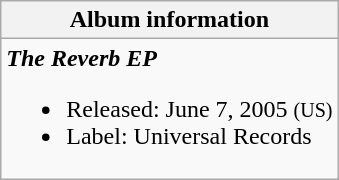<table class="wikitable">
<tr>
<th style="text-align:center;">Album information</th>
</tr>
<tr>
<td align="left"><strong><em>The Reverb EP</em></strong><br><ul><li>Released:  June 7, 2005  <small>(US)</small></li><li>Label: Universal Records</li></ul></td>
</tr>
</table>
